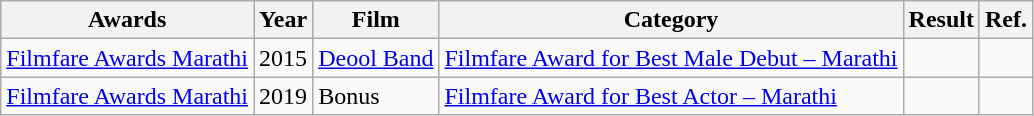<table class= "wikitable sortable">
<tr>
<th>Awards</th>
<th>Year</th>
<th>Film</th>
<th>Category</th>
<th>Result</th>
<th>Ref.</th>
</tr>
<tr>
<td><a href='#'>Filmfare Awards Marathi</a></td>
<td>2015</td>
<td><a href='#'>Deool Band</a></td>
<td><a href='#'>Filmfare Award for Best Male Debut – Marathi</a></td>
<td></td>
<td></td>
</tr>
<tr>
<td><a href='#'>Filmfare Awards Marathi</a></td>
<td>2019</td>
<td>Bonus</td>
<td><a href='#'>Filmfare Award for Best Actor – Marathi</a></td>
<td></td>
<td></td>
</tr>
</table>
